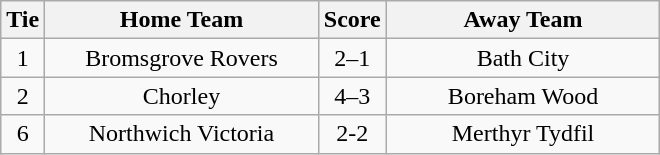<table class="wikitable" style="text-align:center;">
<tr>
<th width=20>Tie</th>
<th width=175>Home Team</th>
<th width=20>Score</th>
<th width=175>Away Team</th>
</tr>
<tr>
<td>1</td>
<td>Bromsgrove Rovers</td>
<td>2–1</td>
<td>Bath City</td>
</tr>
<tr>
<td>2</td>
<td>Chorley</td>
<td>4–3</td>
<td>Boreham Wood</td>
</tr>
<tr>
<td>6</td>
<td>Northwich Victoria</td>
<td>2-2</td>
<td>Merthyr Tydfil</td>
</tr>
</table>
